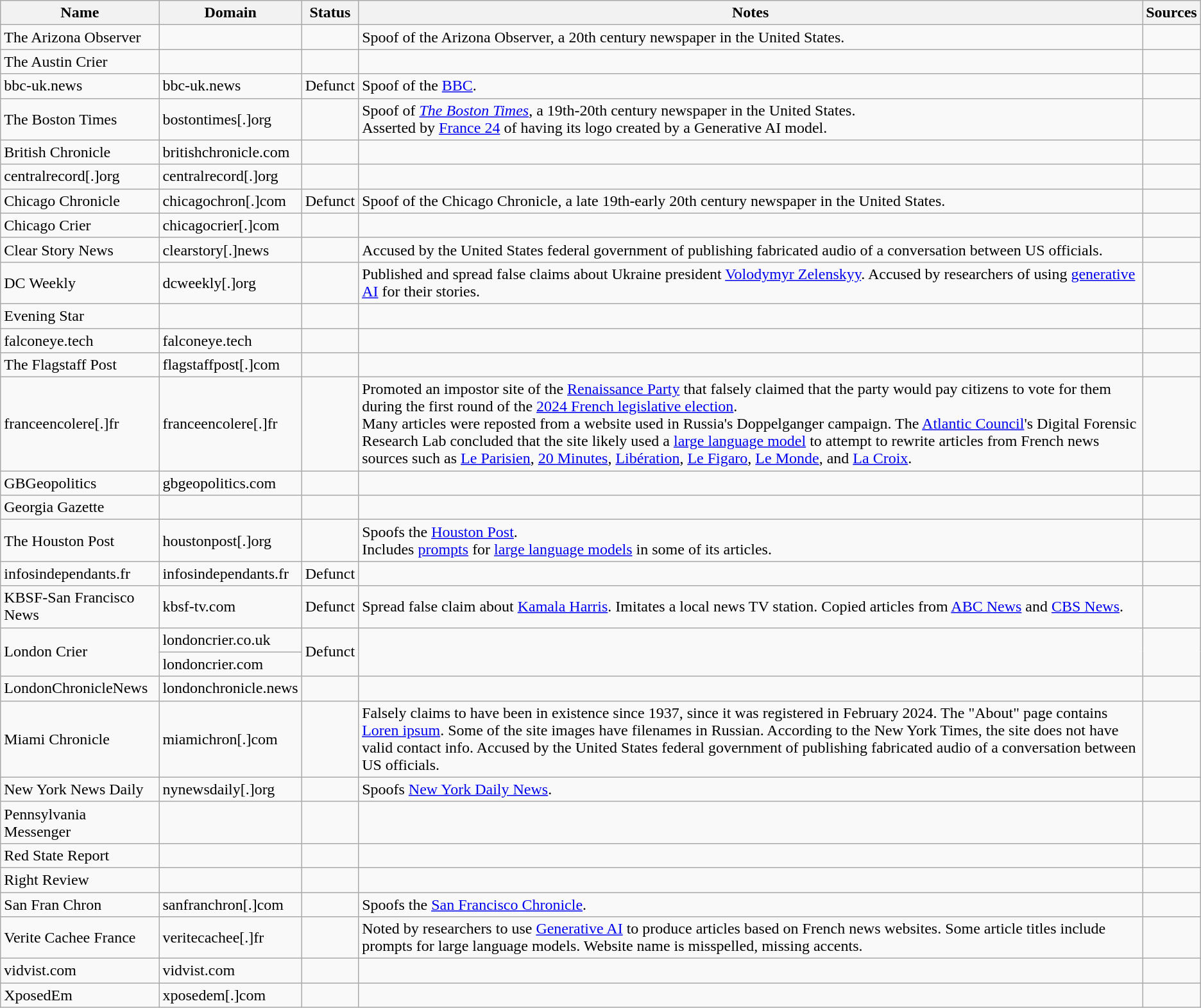<table class="wikitable sortable mw-collapsible">
<tr>
<th>Name</th>
<th>Domain</th>
<th>Status</th>
<th class="sortable">Notes</th>
<th class="unsortable">Sources</th>
</tr>
<tr>
<td>The Arizona Observer</td>
<td></td>
<td></td>
<td>Spoof of the Arizona Observer, a 20th century newspaper in the United States.</td>
<td></td>
</tr>
<tr>
<td>The Austin Crier</td>
<td></td>
<td></td>
<td></td>
<td></td>
</tr>
<tr>
<td>bbc-uk.news</td>
<td>bbc-uk.news</td>
<td>Defunct</td>
<td>Spoof of the <a href='#'>BBC</a>.</td>
<td></td>
</tr>
<tr>
<td>The Boston Times</td>
<td>bostontimes[.]org</td>
<td></td>
<td>Spoof of <em><a href='#'>The Boston Times</a></em>, a 19th-20th century newspaper in the United States.<br>Asserted by <a href='#'>France 24</a> of having its logo created by a Generative AI model.</td>
<td></td>
</tr>
<tr>
<td>British Chronicle</td>
<td>britishchronicle.com</td>
<td></td>
<td></td>
<td></td>
</tr>
<tr>
<td>centralrecord[.]org</td>
<td>centralrecord[.]org</td>
<td></td>
<td></td>
<td></td>
</tr>
<tr>
<td>Chicago Chronicle</td>
<td>chicagochron[.]com</td>
<td>Defunct</td>
<td>Spoof of the Chicago Chronicle, a late 19th-early 20th century newspaper in the United States.</td>
<td></td>
</tr>
<tr>
<td>Chicago Crier</td>
<td>chicagocrier[.]com</td>
<td></td>
<td></td>
<td></td>
</tr>
<tr>
<td>Clear Story News</td>
<td>clearstory[.]news</td>
<td></td>
<td>Accused by the United States federal government of publishing fabricated audio of a conversation between US officials.</td>
<td></td>
</tr>
<tr>
<td>DC Weekly</td>
<td>dcweekly[.]org</td>
<td></td>
<td>Published and spread false claims about Ukraine president <a href='#'>Volodymyr Zelenskyy</a>. Accused by researchers of using <a href='#'>generative AI</a> for their stories.</td>
<td></td>
</tr>
<tr>
<td>Evening Star</td>
<td></td>
<td></td>
<td></td>
<td></td>
</tr>
<tr>
<td>falconeye.tech</td>
<td>falconeye.tech</td>
<td></td>
<td></td>
<td></td>
</tr>
<tr>
<td>The Flagstaff Post</td>
<td>flagstaffpost[.]com</td>
<td></td>
<td></td>
<td></td>
</tr>
<tr>
<td>franceencolere[.]fr</td>
<td>franceencolere[.]fr</td>
<td></td>
<td>Promoted an impostor site of the <a href='#'>Renaissance Party</a> that falsely claimed that the party would pay citizens to vote for them during the first round of the <a href='#'>2024 French legislative election</a>.<br>Many articles were reposted from a website used in Russia's Doppelganger campaign. The <a href='#'>Atlantic Council</a>'s Digital Forensic Research Lab concluded that the site likely used a <a href='#'>large language model</a> to attempt to rewrite articles from French news sources such as <a href='#'>Le Parisien</a>, <a href='#'>20 Minutes</a>, <a href='#'>Libération</a>, <a href='#'>Le Figaro</a>, <a href='#'>Le Monde</a>, and <a href='#'>La Croix</a>.</td>
<td></td>
</tr>
<tr>
<td>GBGeopolitics</td>
<td>gbgeopolitics.com</td>
<td></td>
<td></td>
<td></td>
</tr>
<tr>
<td>Georgia Gazette</td>
<td></td>
<td></td>
<td></td>
<td></td>
</tr>
<tr>
<td>The Houston Post</td>
<td>houstonpost[.]org</td>
<td></td>
<td>Spoofs the <a href='#'>Houston Post</a>.<br>Includes <a href='#'>prompts</a> for <a href='#'>large language models</a> in some of its articles.</td>
<td></td>
</tr>
<tr>
<td>infosindependants.fr</td>
<td>infosindependants.fr</td>
<td>Defunct</td>
<td></td>
<td></td>
</tr>
<tr>
<td>KBSF-San Francisco News</td>
<td>kbsf-tv.com</td>
<td>Defunct</td>
<td>Spread false claim about <a href='#'>Kamala Harris</a>. Imitates a local news TV station. Copied articles from <a href='#'>ABC News</a> and <a href='#'>CBS News</a>.</td>
<td></td>
</tr>
<tr>
<td rowspan="2">London Crier</td>
<td>londoncrier.co.uk</td>
<td rowspan="2">Defunct</td>
<td rowspan="2"></td>
<td rowspan="2"></td>
</tr>
<tr>
<td>londoncrier.com</td>
</tr>
<tr>
<td>LondonChronicleNews</td>
<td>londonchronicle.news</td>
<td></td>
<td></td>
<td></td>
</tr>
<tr>
<td>Miami Chronicle</td>
<td>miamichron[.]com</td>
<td></td>
<td>Falsely claims to have been in existence since 1937, since it was registered in February 2024. The "About" page contains <a href='#'>Loren ipsum</a>. Some of the site images have filenames in Russian. According to the New York Times, the site does not have valid contact info. Accused by the United States federal government of publishing fabricated audio of a conversation between US officials.</td>
<td></td>
</tr>
<tr>
<td>New York News Daily</td>
<td>nynewsdaily[.]org</td>
<td></td>
<td>Spoofs <a href='#'>New York Daily News</a>.</td>
<td></td>
</tr>
<tr>
<td>Pennsylvania Messenger</td>
<td></td>
<td></td>
<td></td>
<td></td>
</tr>
<tr>
<td>Red State Report</td>
<td></td>
<td></td>
<td></td>
<td></td>
</tr>
<tr>
<td>Right Review</td>
<td></td>
<td></td>
<td></td>
<td></td>
</tr>
<tr>
<td>San Fran Chron</td>
<td>sanfranchron[.]com</td>
<td></td>
<td>Spoofs the <a href='#'>San Francisco Chronicle</a>.</td>
<td></td>
</tr>
<tr>
<td>Verite Cachee France</td>
<td>veritecachee[.]fr</td>
<td></td>
<td>Noted by researchers to use <a href='#'>Generative AI</a> to produce articles based on French news websites. Some article titles include prompts for large language models. Website name is misspelled, missing accents.</td>
<td></td>
</tr>
<tr>
<td>vidvist.com</td>
<td>vidvist.com</td>
<td></td>
<td></td>
<td></td>
</tr>
<tr>
<td>XposedEm</td>
<td>xposedem[.]com</td>
<td></td>
<td></td>
<td></td>
</tr>
</table>
